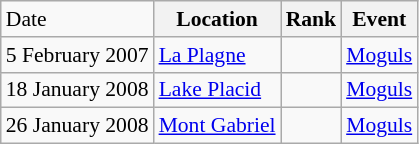<table class="wikitable sortable" style="font-size:90%" style="text-align:center">
<tr>
<td>Date</td>
<th>Location</th>
<th>Rank</th>
<th>Event</th>
</tr>
<tr>
<td>5 February 2007</td>
<td><a href='#'>La Plagne</a></td>
<td></td>
<td><a href='#'>Moguls</a></td>
</tr>
<tr>
<td>18 January 2008</td>
<td><a href='#'>Lake Placid</a></td>
<td></td>
<td><a href='#'>Moguls</a></td>
</tr>
<tr>
<td>26 January 2008</td>
<td><a href='#'>Mont Gabriel</a></td>
<td></td>
<td><a href='#'>Moguls</a></td>
</tr>
</table>
